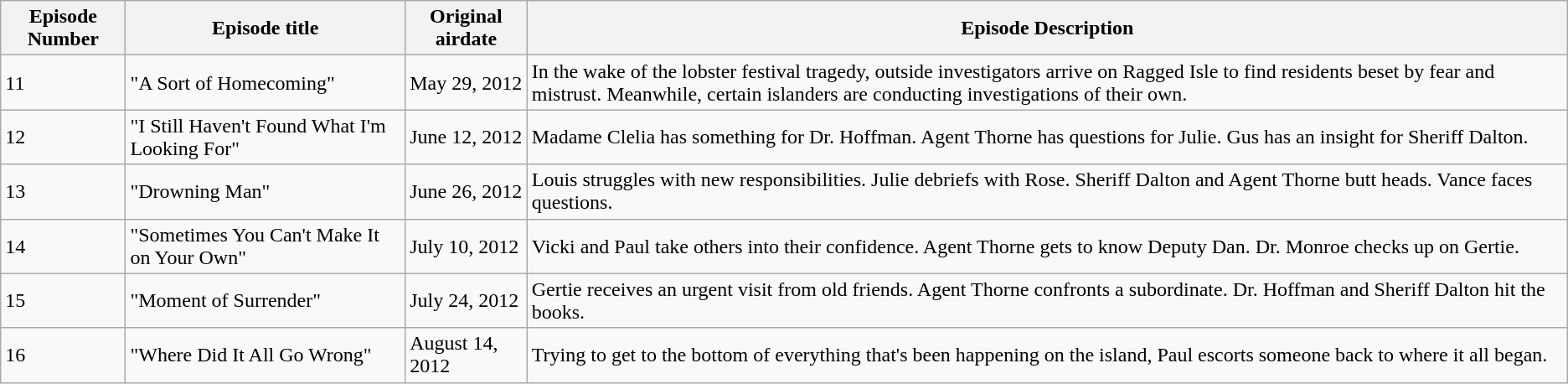<table class="wikitable">
<tr>
<th>Episode Number</th>
<th>Episode title</th>
<th>Original airdate</th>
<th>Episode Description</th>
</tr>
<tr>
<td>11</td>
<td>"A Sort of Homecoming"</td>
<td>May 29, 2012</td>
<td>In the wake of the lobster festival tragedy, outside investigators arrive on Ragged Isle to find residents beset by fear and mistrust. Meanwhile, certain islanders are conducting investigations of their own.</td>
</tr>
<tr>
<td>12</td>
<td>"I Still Haven't Found What I'm Looking For"</td>
<td>June 12, 2012</td>
<td>Madame Clelia has something for Dr. Hoffman. Agent Thorne has questions for Julie. Gus has an insight for Sheriff Dalton.</td>
</tr>
<tr>
<td>13</td>
<td>"Drowning Man"</td>
<td>June 26, 2012</td>
<td>Louis struggles with new responsibilities. Julie debriefs with Rose. Sheriff Dalton and Agent Thorne butt heads. Vance faces questions.</td>
</tr>
<tr>
<td>14</td>
<td>"Sometimes You Can't Make It on Your Own"</td>
<td>July 10, 2012</td>
<td>Vicki and Paul take others into their confidence. Agent Thorne gets to know Deputy Dan. Dr. Monroe checks up on Gertie.</td>
</tr>
<tr>
<td>15</td>
<td>"Moment of Surrender"</td>
<td>July 24, 2012</td>
<td>Gertie receives an urgent visit from old friends. Agent Thorne confronts a subordinate. Dr. Hoffman and Sheriff Dalton hit the books.</td>
</tr>
<tr>
<td>16</td>
<td>"Where Did It All Go Wrong"</td>
<td>August 14, 2012</td>
<td>Trying to get to the bottom of everything that's been happening on the island, Paul escorts someone back to where it all began.</td>
</tr>
</table>
